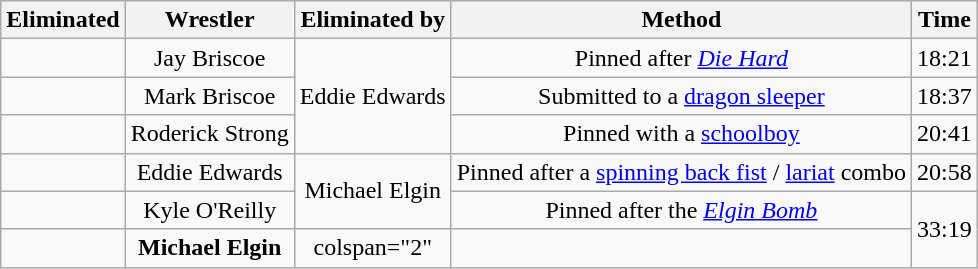<table class="wikitable sortable" style="text-align:center;">
<tr>
<th>Eliminated</th>
<th>Wrestler</th>
<th>Eliminated by</th>
<th>Method</th>
<th>Time</th>
</tr>
<tr>
<td></td>
<td>Jay Briscoe</td>
<td rowspan=3>Eddie Edwards</td>
<td>Pinned after <em><a href='#'>Die Hard</a></em></td>
<td>18:21</td>
</tr>
<tr>
<td></td>
<td>Mark Briscoe</td>
<td>Submitted to a <a href='#'>dragon sleeper</a></td>
<td>18:37</td>
</tr>
<tr>
<td></td>
<td>Roderick Strong</td>
<td>Pinned with a <a href='#'>schoolboy</a></td>
<td>20:41</td>
</tr>
<tr>
<td></td>
<td>Eddie Edwards</td>
<td rowspan=2>Michael Elgin</td>
<td>Pinned after a <a href='#'>spinning back fist</a> / <a href='#'>lariat</a> combo</td>
<td>20:58</td>
</tr>
<tr>
<td></td>
<td>Kyle O'Reilly</td>
<td>Pinned after the <em><a href='#'>Elgin Bomb</a></em></td>
<td rowspan=2>33:19</td>
</tr>
<tr>
<td></td>
<td><strong>Michael Elgin</strong></td>
<td>colspan="2" </td>
</tr>
</table>
